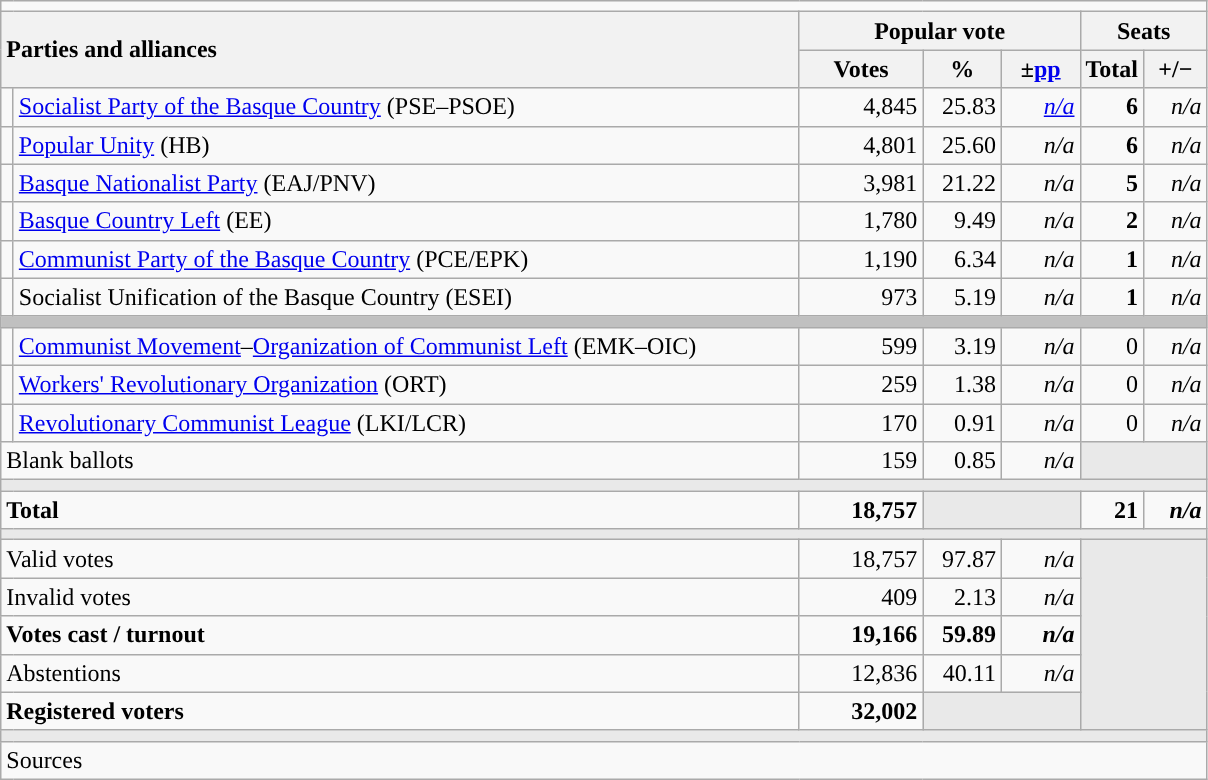<table class="wikitable" style="text-align:right;">
<tr>
<td colspan="7"></td>
</tr>
<tr>
<th style="text-align:left;" rowspan="2" colspan="2" width="525">Parties and alliances</th>
<th colspan="3">Popular vote</th>
<th colspan="2">Seats</th>
</tr>
<tr>
<th width="75">Votes</th>
<th width="45">%</th>
<th width="45">±<a href='#'>pp</a></th>
<th width="35">Total</th>
<th width="35">+/−</th>
</tr>
<tr>
<td width="1" style="color:inherit;background:"></td>
<td align="left"><a href='#'>Socialist Party of the Basque Country</a> (PSE–PSOE)</td>
<td>4,845</td>
<td>25.83</td>
<td><em><a href='#'>n/a</a></em></td>
<td><strong>6</strong></td>
<td><em>n/a</em></td>
</tr>
<tr>
<td style="color:inherit;background:"></td>
<td align="left"><a href='#'>Popular Unity</a> (HB)</td>
<td>4,801</td>
<td>25.60</td>
<td><em>n/a</em></td>
<td><strong>6</strong></td>
<td><em>n/a</em></td>
</tr>
<tr>
<td style="color:inherit;background:"></td>
<td align="left"><a href='#'>Basque Nationalist Party</a> (EAJ/PNV)</td>
<td>3,981</td>
<td>21.22</td>
<td><em>n/a</em></td>
<td><strong>5</strong></td>
<td><em>n/a</em></td>
</tr>
<tr>
<td style="color:inherit;background:"></td>
<td align="left"><a href='#'>Basque Country Left</a> (EE)</td>
<td>1,780</td>
<td>9.49</td>
<td><em>n/a</em></td>
<td><strong>2</strong></td>
<td><em>n/a</em></td>
</tr>
<tr>
<td style="color:inherit;background:"></td>
<td align="left"><a href='#'>Communist Party of the Basque Country</a> (PCE/EPK)</td>
<td>1,190</td>
<td>6.34</td>
<td><em>n/a</em></td>
<td><strong>1</strong></td>
<td><em>n/a</em></td>
</tr>
<tr>
<td style="color:inherit;background:"></td>
<td align="left">Socialist Unification of the Basque Country (ESEI)</td>
<td>973</td>
<td>5.19</td>
<td><em>n/a</em></td>
<td><strong>1</strong></td>
<td><em>n/a</em></td>
</tr>
<tr>
<td colspan="7" bgcolor="#C0C0C0"></td>
</tr>
<tr>
<td style="color:inherit;background:"></td>
<td align="left"><a href='#'>Communist Movement</a>–<a href='#'>Organization of Communist Left</a> (EMK–OIC)</td>
<td>599</td>
<td>3.19</td>
<td><em>n/a</em></td>
<td>0</td>
<td><em>n/a</em></td>
</tr>
<tr>
<td style="color:inherit;background:"></td>
<td align="left"><a href='#'>Workers' Revolutionary Organization</a> (ORT)</td>
<td>259</td>
<td>1.38</td>
<td><em>n/a</em></td>
<td>0</td>
<td><em>n/a</em></td>
</tr>
<tr>
<td style="color:inherit;background:"></td>
<td align="left"><a href='#'>Revolutionary Communist League</a> (LKI/LCR)</td>
<td>170</td>
<td>0.91</td>
<td><em>n/a</em></td>
<td>0</td>
<td><em>n/a</em></td>
</tr>
<tr>
<td align="left" colspan="2">Blank ballots</td>
<td>159</td>
<td>0.85</td>
<td><em>n/a</em></td>
<td bgcolor="#E9E9E9" colspan="2"></td>
</tr>
<tr>
<td colspan="7" bgcolor="#E9E9E9"></td>
</tr>
<tr style="font-weight:bold;">
<td align="left" colspan="2">Total</td>
<td>18,757</td>
<td bgcolor="#E9E9E9" colspan="2"></td>
<td>21</td>
<td><em>n/a</em></td>
</tr>
<tr>
<td colspan="7" bgcolor="#E9E9E9"></td>
</tr>
<tr>
<td align="left" colspan="2">Valid votes</td>
<td>18,757</td>
<td>97.87</td>
<td><em>n/a</em></td>
<td bgcolor="#E9E9E9" colspan="2" rowspan="5"></td>
</tr>
<tr>
<td align="left" colspan="2">Invalid votes</td>
<td>409</td>
<td>2.13</td>
<td><em>n/a</em></td>
</tr>
<tr style="font-weight:bold;">
<td align="left" colspan="2">Votes cast / turnout</td>
<td>19,166</td>
<td>59.89</td>
<td><em>n/a</em></td>
</tr>
<tr>
<td align="left" colspan="2">Abstentions</td>
<td>12,836</td>
<td>40.11</td>
<td><em>n/a</em></td>
</tr>
<tr style="font-weight:bold;">
<td align="left" colspan="2">Registered voters</td>
<td>32,002</td>
<td bgcolor="#E9E9E9" colspan="2"></td>
</tr>
<tr>
<td colspan="7" bgcolor="#E9E9E9"></td>
</tr>
<tr>
<td align="left" colspan="7">Sources</td>
</tr>
</table>
